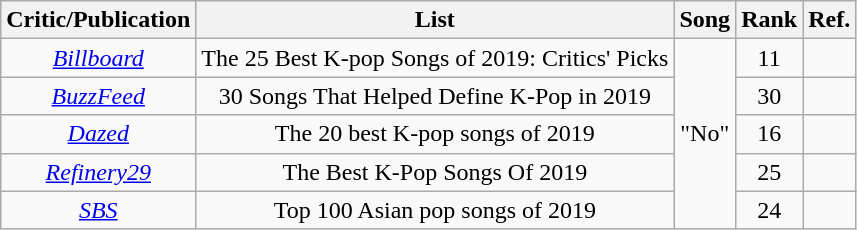<table class="sortable wikitable">
<tr>
<th>Critic/Publication</th>
<th>List</th>
<th>Song</th>
<th>Rank</th>
<th>Ref.</th>
</tr>
<tr>
<td align="center"><em><a href='#'>Billboard</a></em></td>
<td align="center">The 25 Best K-pop Songs of 2019: Critics' Picks</td>
<td align="center" rowspan="5">"No"</td>
<td align="center">11</td>
<td></td>
</tr>
<tr>
<td align="center"><em><a href='#'>BuzzFeed</a></em></td>
<td align="center">30 Songs That Helped Define K-Pop in 2019</td>
<td align="center">30</td>
<td></td>
</tr>
<tr>
<td align="center"><em><a href='#'>Dazed</a></em></td>
<td align="center">The 20 best K-pop songs of 2019</td>
<td align="center">16</td>
<td></td>
</tr>
<tr>
<td align="center"><em><a href='#'>Refinery29</a></em></td>
<td align="center">The Best K-Pop Songs Of 2019</td>
<td align="center">25</td>
<td></td>
</tr>
<tr>
<td align="center"><em><a href='#'>SBS</a></em></td>
<td align="center">Top 100 Asian pop songs of 2019</td>
<td align="center">24</td>
<td></td>
</tr>
</table>
